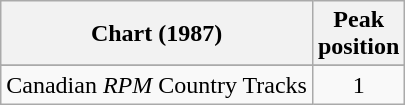<table class="wikitable sortable">
<tr>
<th>Chart (1987)</th>
<th>Peak<br>position</th>
</tr>
<tr>
</tr>
<tr>
<td>Canadian <em>RPM</em> Country Tracks</td>
<td align="center">1</td>
</tr>
</table>
